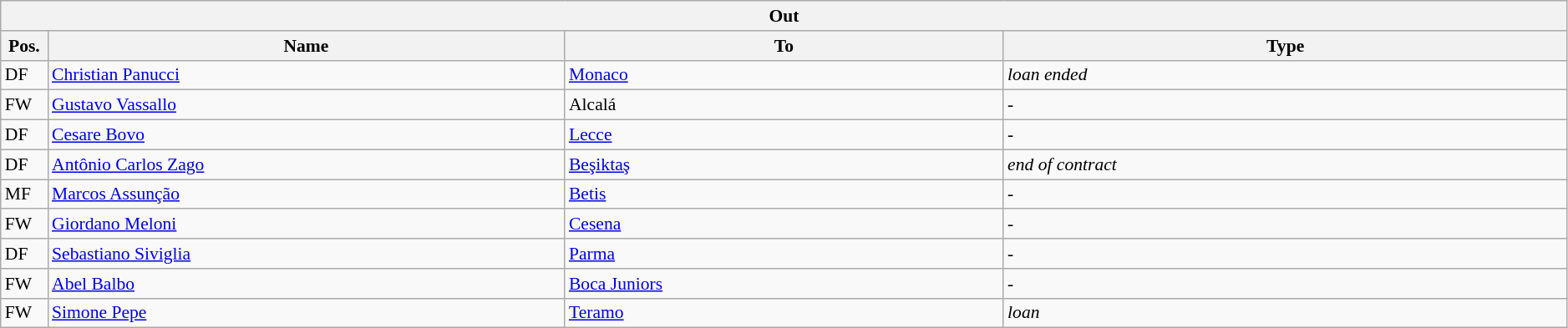<table class="wikitable" style="font-size:90%; width:99%">
<tr>
<th colspan=4>Out</th>
</tr>
<tr>
<th width=3%>Pos.</th>
<th width=33%>Name</th>
<th width=28%>To</th>
<th width=36%>Type</th>
</tr>
<tr>
<td>DF</td>
<td><a href='#'>Christian Panucci</a></td>
<td><a href='#'>Monaco</a></td>
<td><em>loan ended</em></td>
</tr>
<tr>
<td>FW</td>
<td><a href='#'>Gustavo Vassallo</a></td>
<td>Alcalá</td>
<td>-</td>
</tr>
<tr>
<td>DF</td>
<td><a href='#'>Cesare Bovo</a></td>
<td><a href='#'>Lecce</a></td>
<td>-</td>
</tr>
<tr>
<td>DF</td>
<td><a href='#'>Antônio Carlos Zago</a></td>
<td><a href='#'>Beşiktaş</a></td>
<td><em>end of contract</em></td>
</tr>
<tr>
<td>MF</td>
<td><a href='#'>Marcos Assunção</a></td>
<td><a href='#'>Betis</a></td>
<td>-</td>
</tr>
<tr>
<td>FW</td>
<td><a href='#'>Giordano Meloni</a></td>
<td><a href='#'>Cesena</a></td>
<td>-</td>
</tr>
<tr>
<td>DF</td>
<td><a href='#'>Sebastiano Siviglia</a></td>
<td><a href='#'>Parma</a></td>
<td>-</td>
</tr>
<tr>
<td>FW</td>
<td><a href='#'>Abel Balbo</a></td>
<td><a href='#'>Boca Juniors</a></td>
<td>-</td>
</tr>
<tr>
<td>FW</td>
<td><a href='#'>Simone Pepe</a></td>
<td><a href='#'>Teramo</a></td>
<td><em>loan</em></td>
</tr>
</table>
